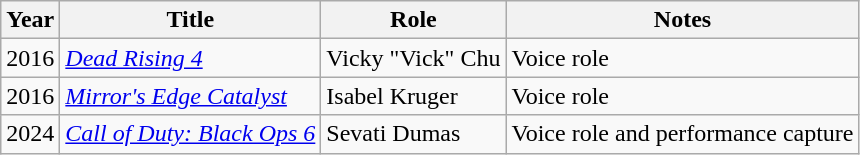<table class="wikitable">
<tr>
<th>Year</th>
<th>Title</th>
<th>Role</th>
<th>Notes</th>
</tr>
<tr>
<td>2016</td>
<td><em><a href='#'>Dead Rising 4</a></em></td>
<td>Vicky "Vick" Chu</td>
<td>Voice role</td>
</tr>
<tr>
<td>2016</td>
<td><em><a href='#'>Mirror's Edge Catalyst</a></em></td>
<td>Isabel Kruger</td>
<td>Voice role</td>
</tr>
<tr>
<td>2024</td>
<td><em><a href='#'>Call of Duty: Black Ops 6</a></em></td>
<td>Sevati Dumas</td>
<td>Voice role and performance capture</td>
</tr>
</table>
